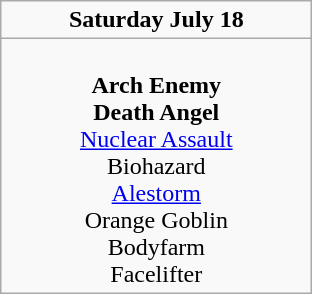<table class="wikitable">
<tr>
<td colspan="3" align="center"><strong>Saturday July 18</strong></td>
</tr>
<tr>
<td valign="top" align="center" width=200><br><strong>Arch Enemy</strong>
<br><strong>Death Angel</strong>
<br><a href='#'>Nuclear Assault</a>
<br>Biohazard
<br><a href='#'>Alestorm</a>
<br>Orange Goblin
<br>Bodyfarm
<br>Facelifter</td>
</tr>
</table>
